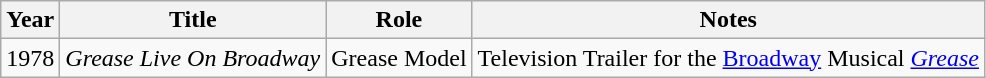<table class="wikitable sortable unsortable">
<tr>
<th scope="col">Year</th>
<th scope="col">Title</th>
<th scope="col">Role</th>
<th class="unsortable" scope="col">Notes</th>
</tr>
<tr>
<td>1978</td>
<td><em>Grease Live On Broadway</em></td>
<td>Grease Model</td>
<td>Television Trailer for the <a href='#'>Broadway</a> Musical <em><a href='#'>Grease</a></em></td>
</tr>
</table>
